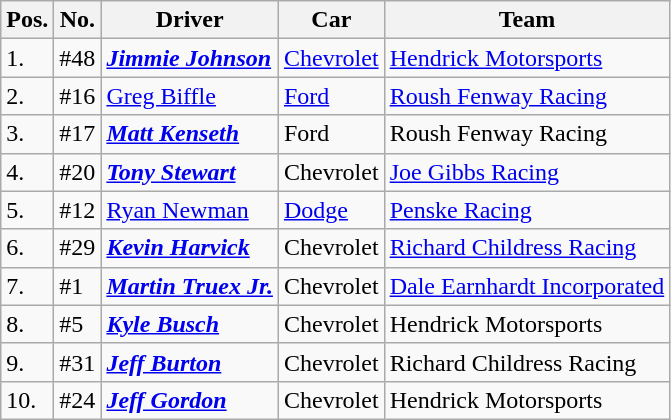<table class="wikitable">
<tr>
<th>Pos.</th>
<th>No.</th>
<th>Driver</th>
<th>Car</th>
<th>Team</th>
</tr>
<tr>
<td>1.</td>
<td>#48</td>
<td><strong><em><a href='#'>Jimmie Johnson</a></em></strong></td>
<td><a href='#'>Chevrolet</a></td>
<td><a href='#'>Hendrick Motorsports</a></td>
</tr>
<tr>
<td>2.</td>
<td>#16</td>
<td><a href='#'>Greg Biffle</a></td>
<td><a href='#'>Ford</a></td>
<td><a href='#'>Roush Fenway Racing</a></td>
</tr>
<tr>
<td>3.</td>
<td>#17</td>
<td><strong><em><a href='#'>Matt Kenseth</a></em></strong></td>
<td>Ford</td>
<td>Roush Fenway Racing</td>
</tr>
<tr>
<td>4.</td>
<td>#20</td>
<td><strong><em><a href='#'>Tony Stewart</a></em></strong></td>
<td>Chevrolet</td>
<td><a href='#'>Joe Gibbs Racing</a></td>
</tr>
<tr>
<td>5.</td>
<td>#12</td>
<td><a href='#'>Ryan Newman</a></td>
<td><a href='#'>Dodge</a></td>
<td><a href='#'>Penske Racing</a></td>
</tr>
<tr>
<td>6.</td>
<td>#29</td>
<td><strong><em><a href='#'>Kevin Harvick</a></em></strong></td>
<td>Chevrolet</td>
<td><a href='#'>Richard Childress Racing</a></td>
</tr>
<tr>
<td>7.</td>
<td>#1</td>
<td><strong><em><a href='#'>Martin Truex Jr.</a></em></strong></td>
<td>Chevrolet</td>
<td><a href='#'>Dale Earnhardt Incorporated</a></td>
</tr>
<tr>
<td>8.</td>
<td>#5</td>
<td><strong><em><a href='#'>Kyle Busch</a></em></strong></td>
<td>Chevrolet</td>
<td>Hendrick Motorsports</td>
</tr>
<tr>
<td>9.</td>
<td>#31</td>
<td><strong><em><a href='#'>Jeff Burton</a></em></strong></td>
<td>Chevrolet</td>
<td>Richard Childress Racing</td>
</tr>
<tr>
<td>10.</td>
<td>#24</td>
<td><strong><em><a href='#'>Jeff Gordon</a></em></strong></td>
<td>Chevrolet</td>
<td>Hendrick Motorsports</td>
</tr>
</table>
